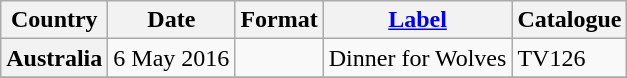<table class="wikitable plainrowheaders">
<tr>
<th scope="col">Country</th>
<th scope="col">Date</th>
<th scope="col">Format</th>
<th scope="col"><a href='#'>Label</a></th>
<th scope="col">Catalogue</th>
</tr>
<tr>
<th scope="row">Australia</th>
<td>6 May 2016</td>
<td></td>
<td>Dinner for Wolves</td>
<td>TV126</td>
</tr>
<tr>
</tr>
</table>
